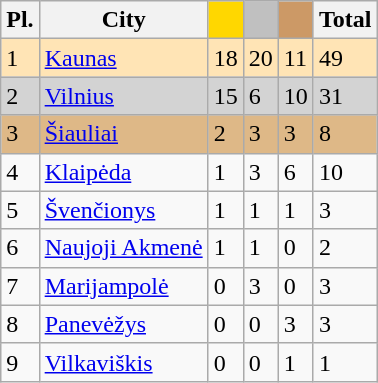<table class="wikitable sortable">
<tr>
<th>Pl.</th>
<th>City</th>
<th style="background:gold;"></th>
<th style="background:silver;"></th>
<th style="background:#CC9966;"></th>
<th>Total</th>
</tr>
<tr bgcolor="moccasin">
<td>1</td>
<td align=left><a href='#'>Kaunas</a></td>
<td>18</td>
<td>20</td>
<td>11</td>
<td>49</td>
</tr>
<tr bgcolor="lightgrey">
<td>2</td>
<td align=left><a href='#'>Vilnius</a></td>
<td>15</td>
<td>6</td>
<td>10</td>
<td>31</td>
</tr>
<tr bgcolor="burlywood">
<td>3</td>
<td align=left><a href='#'>Šiauliai</a></td>
<td>2</td>
<td>3</td>
<td>3</td>
<td>8</td>
</tr>
<tr>
<td>4</td>
<td align=left><a href='#'>Klaipėda</a></td>
<td>1</td>
<td>3</td>
<td>6</td>
<td>10</td>
</tr>
<tr>
<td>5</td>
<td><a href='#'>Švenčionys</a></td>
<td>1</td>
<td>1</td>
<td>1</td>
<td>3</td>
</tr>
<tr>
<td>6</td>
<td><a href='#'>Naujoji Akmenė</a></td>
<td>1</td>
<td>1</td>
<td>0</td>
<td>2</td>
</tr>
<tr>
<td>7</td>
<td><a href='#'>Marijampolė</a></td>
<td>0</td>
<td>3</td>
<td>0</td>
<td>3</td>
</tr>
<tr>
<td>8</td>
<td><a href='#'>Panevėžys</a></td>
<td>0</td>
<td>0</td>
<td>3</td>
<td>3</td>
</tr>
<tr>
<td>9</td>
<td><a href='#'>Vilkaviškis</a></td>
<td>0</td>
<td>0</td>
<td>1</td>
<td>1</td>
</tr>
</table>
